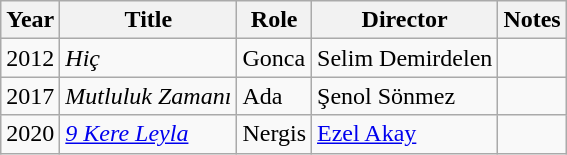<table class="wikitable sortable">
<tr>
<th scope="col">Year</th>
<th scope="col">Title</th>
<th scope="col">Role</th>
<th scope="col">Director</th>
<th scope="col" class="unsortable">Notes</th>
</tr>
<tr>
<td>2012</td>
<td><em>Hiç</em></td>
<td>Gonca</td>
<td>Selim Demirdelen</td>
<td></td>
</tr>
<tr>
<td>2017</td>
<td><em>Mutluluk Zamanı</em></td>
<td>Ada</td>
<td>Şenol Sönmez</td>
<td></td>
</tr>
<tr>
<td>2020</td>
<td><em><a href='#'>9 Kere Leyla</a></em></td>
<td>Nergis</td>
<td><a href='#'>Ezel Akay</a></td>
<td></td>
</tr>
</table>
